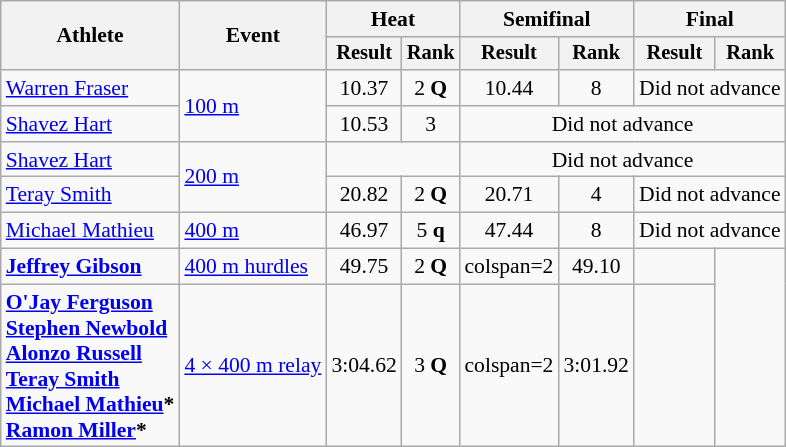<table class="wikitable" style="font-size:90%">
<tr>
<th rowspan=2>Athlete</th>
<th rowspan=2>Event</th>
<th colspan=2>Heat</th>
<th colspan=2>Semifinal</th>
<th colspan=2>Final</th>
</tr>
<tr style="font-size:95%">
<th>Result</th>
<th>Rank</th>
<th>Result</th>
<th>Rank</th>
<th>Result</th>
<th>Rank</th>
</tr>
<tr align=center>
<td align=left><a href='#'>Warren Fraser</a></td>
<td align=left rowspan=2><a href='#'>100 m</a></td>
<td>10.37</td>
<td>2 <strong>Q</strong></td>
<td>10.44</td>
<td>8</td>
<td colspan=2>Did not advance</td>
</tr>
<tr align=center>
<td align=left><a href='#'>Shavez Hart</a></td>
<td>10.53</td>
<td>3</td>
<td colspan=4>Did not advance</td>
</tr>
<tr align=center>
<td align=left><a href='#'>Shavez Hart</a></td>
<td align=left rowspan=2><a href='#'>200 m</a></td>
<td colspan=2></td>
<td colspan=4>Did not advance</td>
</tr>
<tr align=center>
<td align=left><a href='#'>Teray Smith</a></td>
<td>20.82</td>
<td>2 <strong>Q</strong></td>
<td>20.71</td>
<td>4</td>
<td colspan=2>Did not advance</td>
</tr>
<tr align=center>
<td align=left><a href='#'>Michael Mathieu</a></td>
<td align=left><a href='#'>400 m</a></td>
<td>46.97</td>
<td>5 <strong>q</strong></td>
<td>47.44</td>
<td>8</td>
<td colspan=2>Did not advance</td>
</tr>
<tr align=center>
<td align=left><strong><a href='#'>Jeffrey Gibson</a></strong></td>
<td align=left><a href='#'>400 m hurdles</a></td>
<td>49.75</td>
<td>2 <strong>Q</strong></td>
<td>colspan=2 </td>
<td>49.10</td>
<td></td>
</tr>
<tr align=center>
<td align=left><strong><a href='#'>O'Jay Ferguson</a><br><a href='#'>Stephen Newbold</a><br><a href='#'>Alonzo Russell</a><br><a href='#'>Teray Smith</a><br><a href='#'>Michael Mathieu</a>*<br><a href='#'>Ramon Miller</a>*</strong></td>
<td align=left><a href='#'>4 × 400 m relay</a></td>
<td>3:04.62</td>
<td>3 <strong>Q</strong></td>
<td>colspan=2 </td>
<td>3:01.92</td>
<td></td>
</tr>
</table>
